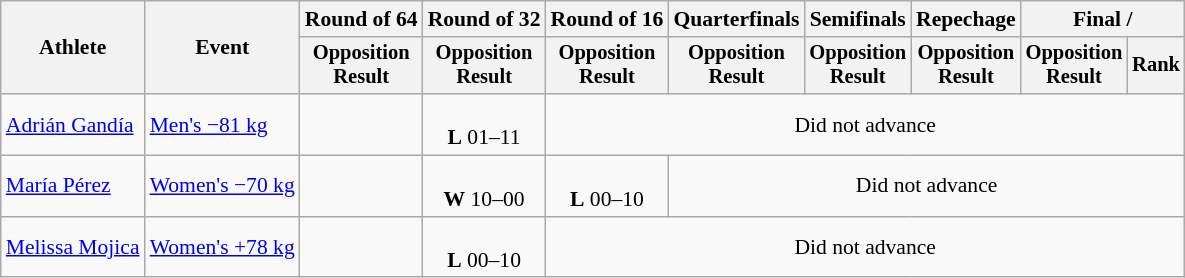<table class="wikitable" style="font-size:90%">
<tr>
<th rowspan="2">Athlete</th>
<th rowspan="2">Event</th>
<th>Round of 64</th>
<th>Round of 32</th>
<th>Round of 16</th>
<th>Quarterfinals</th>
<th>Semifinals</th>
<th>Repechage</th>
<th colspan=2>Final / </th>
</tr>
<tr style="font-size:95%">
<th>Opposition<br>Result</th>
<th>Opposition<br>Result</th>
<th>Opposition<br>Result</th>
<th>Opposition<br>Result</th>
<th>Opposition<br>Result</th>
<th>Opposition<br>Result</th>
<th>Opposition<br>Result</th>
<th>Rank</th>
</tr>
<tr align=center>
<td align=left><a href='#'>Adrián Gandía</a></td>
<td align=left><a href='#'>Men's −81 kg</a></td>
<td></td>
<td><br> <strong>L</strong> 01–11</td>
<td colspan=6>Did not advance</td>
</tr>
<tr align=center>
<td align=left><a href='#'>María Pérez</a></td>
<td align=left><a href='#'>Women's −70 kg</a></td>
<td></td>
<td><br><strong>W</strong> 10–00</td>
<td><br><strong>L</strong> 00–10</td>
<td colspan=5>Did not advance</td>
</tr>
<tr align=center>
<td align=left><a href='#'>Melissa Mojica</a></td>
<td align=left><a href='#'>Women's +78 kg</a></td>
<td></td>
<td><br><strong>L</strong> 00–10</td>
<td colspan=6>Did not advance</td>
</tr>
</table>
